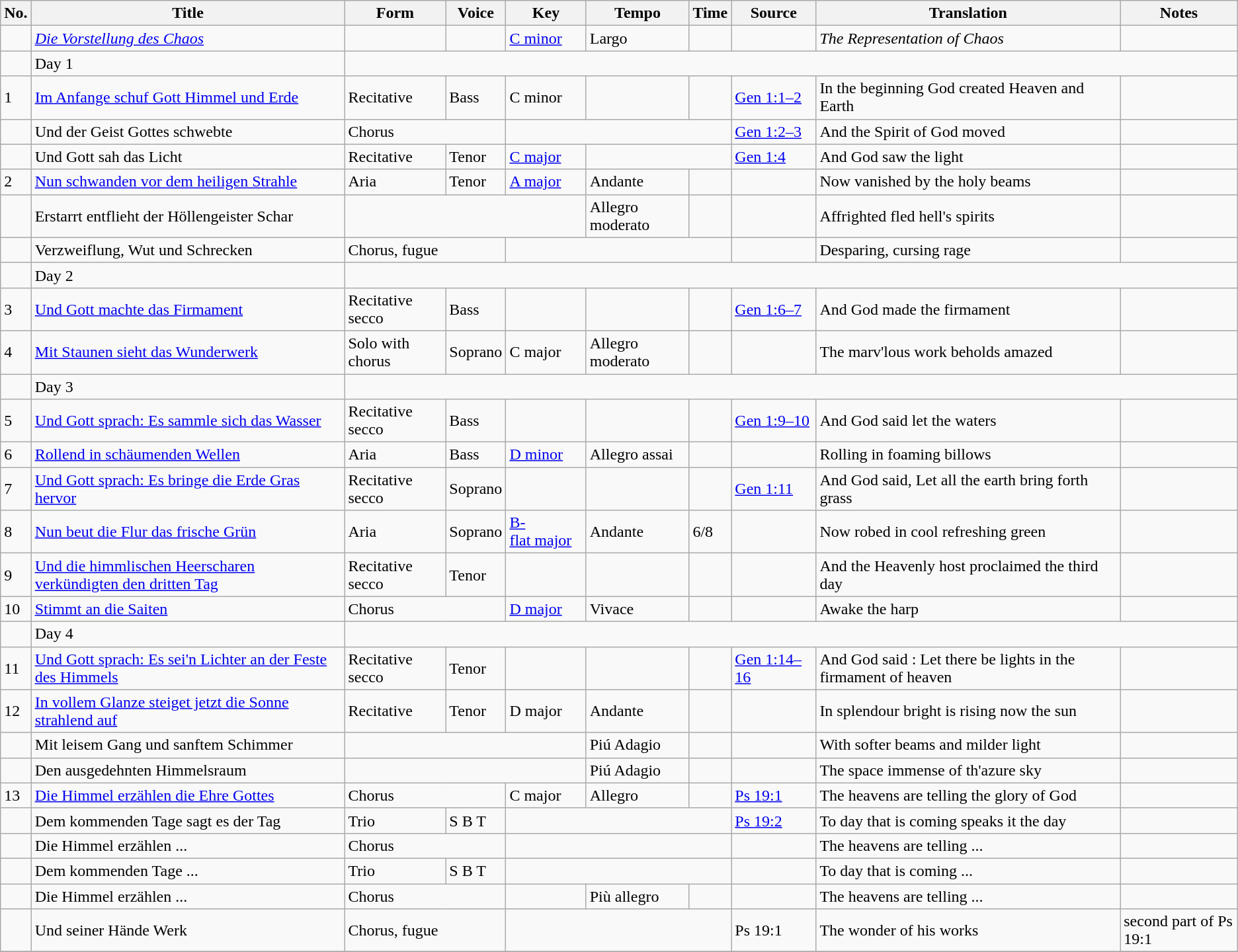<table class="wikitable">
<tr>
<th>No.</th>
<th>Title</th>
<th>Form</th>
<th>Voice</th>
<th>Key</th>
<th>Tempo</th>
<th>Time</th>
<th>Source</th>
<th>Translation</th>
<th>Notes</th>
</tr>
<tr>
<td></td>
<td><em><a href='#'>Die Vorstellung des Chaos</a></em></td>
<td></td>
<td></td>
<td><a href='#'>C&nbsp;minor</a></td>
<td>Largo</td>
<td></td>
<td></td>
<td><em>The Representation of Chaos</em></td>
<td></td>
</tr>
<tr>
<td></td>
<td>Day 1</td>
</tr>
<tr>
<td>1</td>
<td><a href='#'>Im Anfange schuf Gott Himmel und Erde</a></td>
<td>Recitative</td>
<td>Bass</td>
<td>C minor</td>
<td></td>
<td></td>
<td><a href='#'>Gen 1:1–2</a></td>
<td>In the beginning God created Heaven and Earth</td>
<td></td>
</tr>
<tr>
<td></td>
<td>Und der Geist Gottes schwebte</td>
<td colspan=2>Chorus</td>
<td colspan=3></td>
<td><a href='#'>Gen 1:2–3</a></td>
<td>And the Spirit of God moved</td>
<td></td>
</tr>
<tr>
<td></td>
<td>Und Gott sah das Licht</td>
<td>Recitative</td>
<td>Tenor</td>
<td><a href='#'>C&nbsp;major</a></td>
<td colspan=2></td>
<td><a href='#'>Gen 1:4</a></td>
<td>And God saw the light</td>
</tr>
<tr>
<td>2</td>
<td><a href='#'>Nun schwanden vor dem heiligen Strahle</a></td>
<td>Aria</td>
<td>Tenor</td>
<td><a href='#'>A&nbsp;major</a></td>
<td>Andante</td>
<td></td>
<td></td>
<td>Now vanished by the holy beams</td>
<td></td>
</tr>
<tr>
<td></td>
<td>Erstarrt entflieht der Höllengeister Schar</td>
<td colspan=3></td>
<td>Allegro moderato</td>
<td></td>
<td></td>
<td>Affrighted fled hell's spirits</td>
<td></td>
</tr>
<tr>
<td></td>
<td>Verzweiflung, Wut und Schrecken</td>
<td colspan=2>Chorus, fugue</td>
<td colspan=3></td>
<td></td>
<td>Desparing, cursing rage</td>
<td></td>
</tr>
<tr>
<td></td>
<td>Day 2</td>
</tr>
<tr>
<td>3</td>
<td><a href='#'>Und Gott machte das Firmament</a></td>
<td>Recitative secco</td>
<td>Bass</td>
<td></td>
<td></td>
<td></td>
<td><a href='#'>Gen 1:6–7</a></td>
<td>And God made the firmament</td>
<td></td>
</tr>
<tr>
<td>4</td>
<td><a href='#'>Mit Staunen sieht das Wunderwerk</a></td>
<td>Solo with chorus</td>
<td>Soprano</td>
<td>C major</td>
<td>Allegro moderato</td>
<td></td>
<td></td>
<td>The marv'lous work beholds amazed</td>
<td></td>
</tr>
<tr>
<td></td>
<td>Day 3</td>
</tr>
<tr>
<td>5</td>
<td><a href='#'>Und Gott sprach: Es sammle sich das Wasser</a></td>
<td>Recitative secco</td>
<td>Bass</td>
<td></td>
<td></td>
<td></td>
<td><a href='#'>Gen 1:9–10</a></td>
<td>And God said let the waters</td>
<td></td>
</tr>
<tr>
<td>6</td>
<td><a href='#'>Rollend in schäumenden Wellen</a></td>
<td>Aria</td>
<td>Bass</td>
<td><a href='#'>D&nbsp;minor</a></td>
<td>Allegro assai</td>
<td></td>
<td></td>
<td>Rolling in foaming billows</td>
<td></td>
</tr>
<tr>
<td>7</td>
<td><a href='#'>Und Gott sprach: Es bringe die Erde Gras hervor</a></td>
<td>Recitative secco</td>
<td>Soprano</td>
<td></td>
<td></td>
<td></td>
<td><a href='#'>Gen 1:11</a></td>
<td>And God said, Let all the earth bring forth grass</td>
<td></td>
</tr>
<tr>
<td>8</td>
<td><a href='#'>Nun beut die Flur das frische Grün</a></td>
<td>Aria</td>
<td>Soprano</td>
<td><a href='#'>B-flat&nbsp;major</a></td>
<td>Andante</td>
<td>6/8</td>
<td></td>
<td>Now robed in cool refreshing green</td>
<td></td>
</tr>
<tr>
<td>9</td>
<td><a href='#'>Und die himmlischen Heerscharen verkündigten den dritten Tag</a></td>
<td>Recitative secco</td>
<td>Tenor</td>
<td></td>
<td></td>
<td></td>
<td></td>
<td>And the Heavenly host proclaimed the third day</td>
<td></td>
</tr>
<tr>
<td>10</td>
<td><a href='#'>Stimmt an die Saiten</a></td>
<td colspan=2>Chorus</td>
<td><a href='#'>D&nbsp;major</a></td>
<td>Vivace</td>
<td></td>
<td></td>
<td>Awake the harp</td>
<td></td>
</tr>
<tr>
<td></td>
<td>Day 4</td>
</tr>
<tr>
<td>11</td>
<td><a href='#'>Und Gott sprach: Es sei'n Lichter an der Feste des Himmels</a></td>
<td>Recitative secco</td>
<td>Tenor</td>
<td></td>
<td></td>
<td></td>
<td><a href='#'>Gen 1:14–16</a></td>
<td>And God said : Let there be lights in the firmament of heaven</td>
<td></td>
</tr>
<tr>
<td>12</td>
<td><a href='#'>In vollem Glanze steiget jetzt die Sonne strahlend auf</a></td>
<td>Recitative</td>
<td>Tenor</td>
<td>D major</td>
<td>Andante</td>
<td></td>
<td></td>
<td>In splendour bright is rising now the sun</td>
<td></td>
</tr>
<tr>
<td></td>
<td>Mit leisem Gang und sanftem Schimmer</td>
<td colspan=3></td>
<td>Piú Adagio</td>
<td></td>
<td></td>
<td>With softer beams and milder light</td>
<td></td>
</tr>
<tr>
<td></td>
<td>Den ausgedehnten Himmelsraum</td>
<td colspan=3></td>
<td>Piú Adagio</td>
<td></td>
<td></td>
<td>The space immense of th'azure sky</td>
<td></td>
</tr>
<tr>
<td>13</td>
<td><a href='#'>Die Himmel erzählen die Ehre Gottes</a></td>
<td colspan=2>Chorus</td>
<td>C major</td>
<td>Allegro</td>
<td></td>
<td><a href='#'>Ps 19:1</a></td>
<td>The heavens are telling the glory of God</td>
<td></td>
</tr>
<tr>
<td></td>
<td>Dem kommenden Tage sagt es der Tag</td>
<td>Trio</td>
<td>S B T</td>
<td colspan=3></td>
<td><a href='#'>Ps 19:2</a></td>
<td>To day that is coming speaks it the day</td>
<td></td>
</tr>
<tr>
<td></td>
<td>Die Himmel erzählen ...</td>
<td colspan=2>Chorus</td>
<td colspan=3></td>
<td></td>
<td>The heavens are telling ...</td>
<td></td>
</tr>
<tr>
<td></td>
<td>Dem kommenden Tage ...</td>
<td>Trio</td>
<td>S B T</td>
<td colspan=3></td>
<td></td>
<td>To day that is coming ...</td>
<td></td>
</tr>
<tr>
<td></td>
<td>Die Himmel erzählen ...</td>
<td colspan=2>Chorus</td>
<td></td>
<td>Più allegro</td>
<td></td>
<td></td>
<td>The heavens are telling ...</td>
<td></td>
</tr>
<tr>
<td></td>
<td>Und seiner Hände Werk</td>
<td colspan=2>Chorus, fugue</td>
<td colspan=3></td>
<td>Ps 19:1</td>
<td>The wonder of his works</td>
<td>second part of Ps 19:1</td>
</tr>
<tr>
</tr>
</table>
